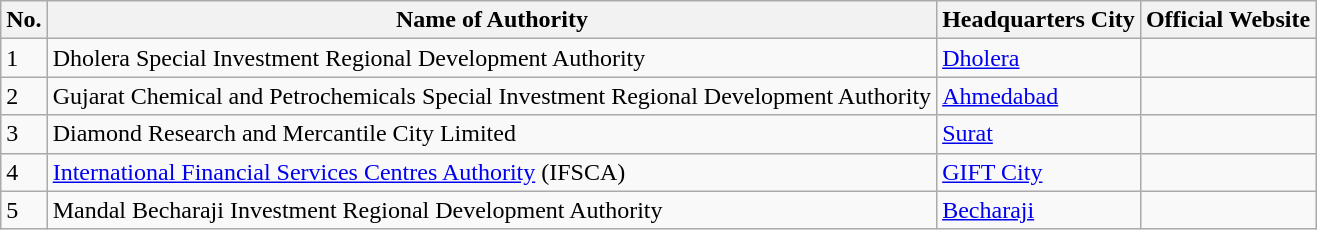<table class="wikitable">
<tr>
<th>No.</th>
<th>Name of Authority</th>
<th>Headquarters City</th>
<th>Official Website</th>
</tr>
<tr>
<td>1</td>
<td>Dholera Special Investment Regional Development Authority</td>
<td><a href='#'>Dholera</a></td>
<td></td>
</tr>
<tr>
<td>2</td>
<td>Gujarat Chemical and Petrochemicals Special Investment Regional Development Authority</td>
<td><a href='#'>Ahmedabad</a></td>
<td></td>
</tr>
<tr>
<td>3</td>
<td>Diamond Research and Mercantile City Limited</td>
<td><a href='#'>Surat</a></td>
<td></td>
</tr>
<tr>
<td>4</td>
<td><a href='#'>International Financial Services Centres Authority</a> (IFSCA)</td>
<td><a href='#'>GIFT City</a></td>
<td></td>
</tr>
<tr>
<td>5</td>
<td>Mandal Becharaji Investment Regional Development Authority</td>
<td><a href='#'>Becharaji</a></td>
<td></td>
</tr>
</table>
